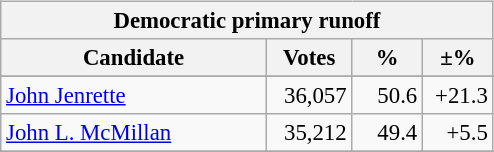<table class="wikitable" align="left" style="margin: 1em 1em 1em 0; font-size: 95%;">
<tr>
<th colspan="4">Democratic primary runoff</th>
</tr>
<tr>
<th colspan="1" style="width: 170px">Candidate</th>
<th style="width: 50px">Votes</th>
<th style="width: 40px">%</th>
<th style="width: 40px">±%</th>
</tr>
<tr>
</tr>
<tr>
<td><a href='#'>John Jenrette</a></td>
<td align="right">36,057</td>
<td align="right">50.6</td>
<td align="right">+21.3</td>
</tr>
<tr>
<td><a href='#'>John L. McMillan</a></td>
<td align="right">35,212</td>
<td align="right">49.4</td>
<td align="right">+5.5</td>
</tr>
<tr>
</tr>
</table>
